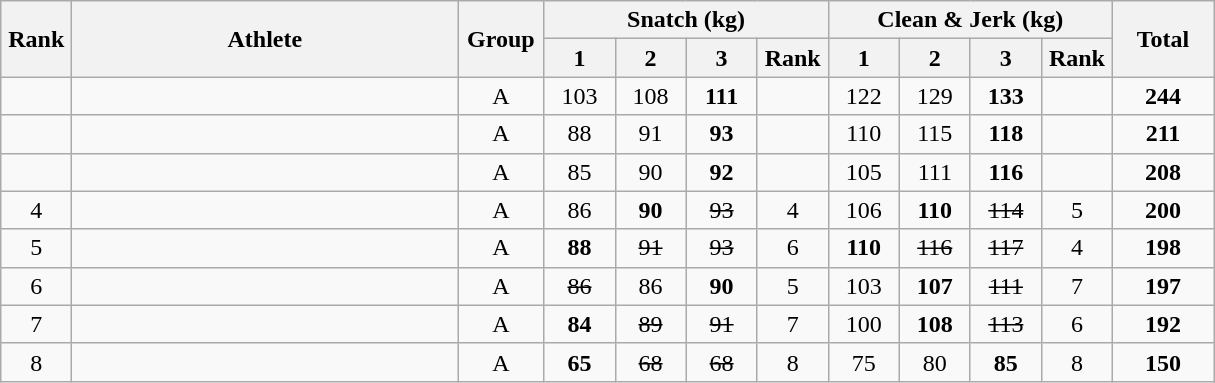<table class = "wikitable" style="text-align:center;">
<tr>
<th rowspan=2 width=40>Rank</th>
<th rowspan=2 width=250>Athlete</th>
<th rowspan=2 width=50>Group</th>
<th colspan=4>Snatch (kg)</th>
<th colspan=4>Clean & Jerk (kg)</th>
<th rowspan=2 width=60>Total</th>
</tr>
<tr>
<th width=40>1</th>
<th width=40>2</th>
<th width=40>3</th>
<th width=40>Rank</th>
<th width=40>1</th>
<th width=40>2</th>
<th width=40>3</th>
<th width=40>Rank</th>
</tr>
<tr>
<td></td>
<td align=left></td>
<td>A</td>
<td>103</td>
<td>108</td>
<td><strong>111</strong></td>
<td></td>
<td>122</td>
<td>129</td>
<td><strong>133</strong></td>
<td></td>
<td><strong>244</strong></td>
</tr>
<tr>
<td></td>
<td align=left></td>
<td>A</td>
<td>88</td>
<td>91</td>
<td><strong>93</strong></td>
<td></td>
<td>110</td>
<td>115</td>
<td><strong>118</strong></td>
<td></td>
<td><strong>211</strong></td>
</tr>
<tr>
<td></td>
<td align=left></td>
<td>A</td>
<td>85</td>
<td>90</td>
<td><strong>92</strong></td>
<td></td>
<td>105</td>
<td>111</td>
<td><strong>116</strong></td>
<td></td>
<td><strong>208</strong></td>
</tr>
<tr>
<td>4</td>
<td align=left></td>
<td>A</td>
<td>86</td>
<td><strong>90</strong></td>
<td><s>93</s></td>
<td>4</td>
<td>106</td>
<td><strong>110</strong></td>
<td><s>114</s></td>
<td>5</td>
<td><strong>200</strong></td>
</tr>
<tr>
<td>5</td>
<td align=left></td>
<td>A</td>
<td><strong>88</strong></td>
<td><s>91</s></td>
<td><s>93</s></td>
<td>6</td>
<td><strong>110</strong></td>
<td><s>116</s></td>
<td><s>117</s></td>
<td>4</td>
<td><strong>198</strong></td>
</tr>
<tr>
<td>6</td>
<td align=left></td>
<td>A</td>
<td><s>86</s></td>
<td>86</td>
<td><strong>90</strong></td>
<td>5</td>
<td>103</td>
<td><strong>107</strong></td>
<td><s>111</s></td>
<td>7</td>
<td><strong>197</strong></td>
</tr>
<tr>
<td>7</td>
<td align=left></td>
<td>A</td>
<td><strong>84</strong></td>
<td><s>89</s></td>
<td><s>91</s></td>
<td>7</td>
<td>100</td>
<td><strong>108</strong></td>
<td><s>113</s></td>
<td>6</td>
<td><strong>192</strong></td>
</tr>
<tr>
<td>8</td>
<td align=left></td>
<td>A</td>
<td><strong>65</strong></td>
<td><s>68</s></td>
<td><s>68</s></td>
<td>8</td>
<td>75</td>
<td>80</td>
<td><strong>85</strong></td>
<td>8</td>
<td><strong>150</strong></td>
</tr>
</table>
